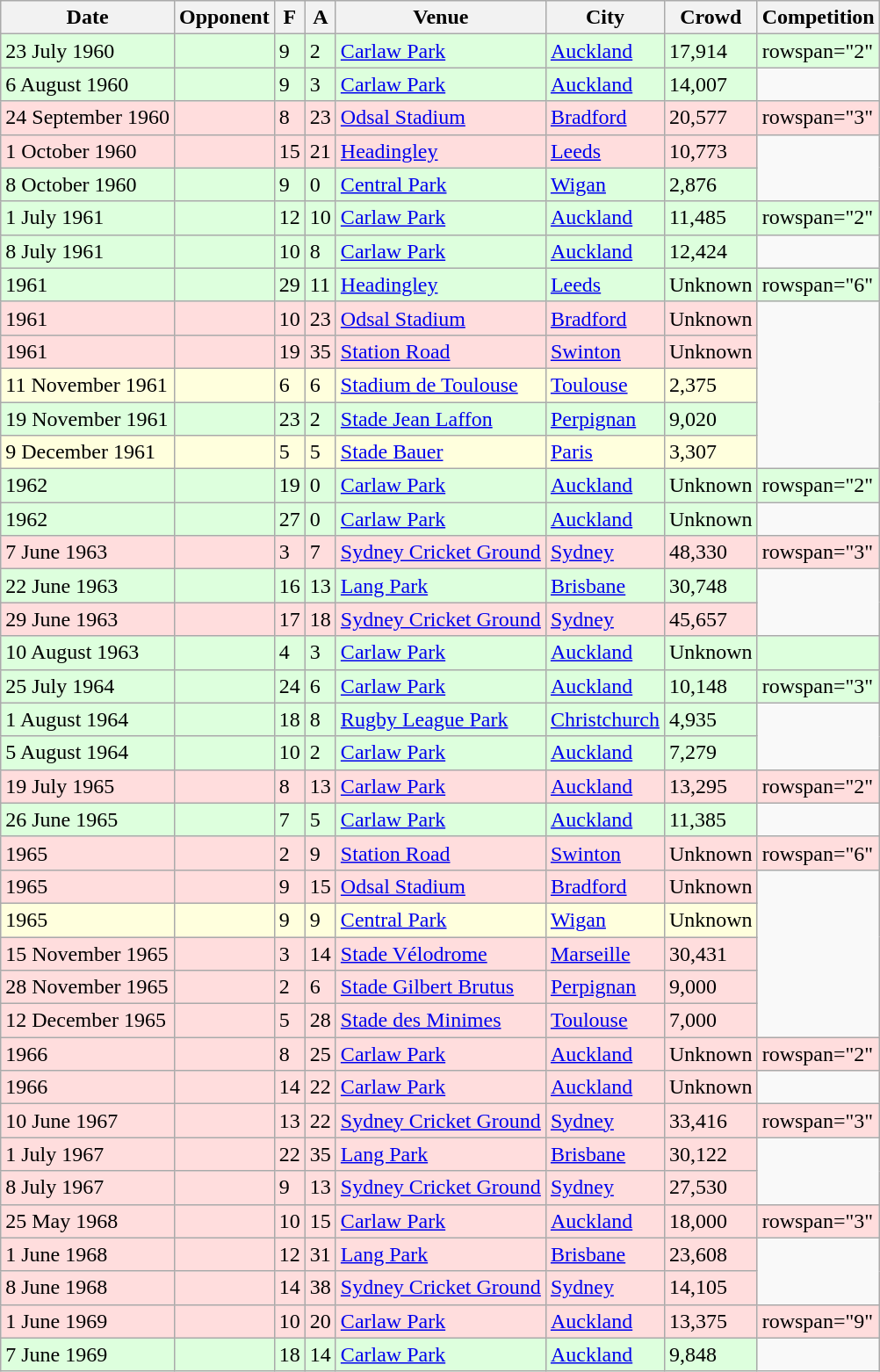<table class="wikitable sortable">
<tr>
<th>Date</th>
<th>Opponent</th>
<th>F</th>
<th>A</th>
<th>Venue</th>
<th>City</th>
<th>Crowd</th>
<th>Competition</th>
</tr>
<tr style="background:#ddffdd;">
<td>23 July 1960</td>
<td></td>
<td>9</td>
<td>2</td>
<td><a href='#'>Carlaw Park</a></td>
<td><a href='#'>Auckland</a></td>
<td>17,914</td>
<td>rowspan="2" </td>
</tr>
<tr style="background:#ddffdd;">
<td>6 August 1960</td>
<td></td>
<td>9</td>
<td>3</td>
<td><a href='#'>Carlaw Park</a></td>
<td><a href='#'>Auckland</a></td>
<td>14,007</td>
</tr>
<tr style="background:#ffdddd;">
<td>24 September 1960</td>
<td></td>
<td>8</td>
<td>23</td>
<td><a href='#'>Odsal Stadium</a></td>
<td><a href='#'>Bradford</a></td>
<td>20,577</td>
<td>rowspan="3" </td>
</tr>
<tr style="background:#ffdddd;">
<td>1 October 1960</td>
<td></td>
<td>15</td>
<td>21</td>
<td><a href='#'>Headingley</a></td>
<td><a href='#'>Leeds</a></td>
<td>10,773</td>
</tr>
<tr style="background:#ddffdd;">
<td>8 October 1960</td>
<td></td>
<td>9</td>
<td>0</td>
<td><a href='#'>Central Park</a></td>
<td><a href='#'>Wigan</a></td>
<td>2,876</td>
</tr>
<tr style="background:#ddffdd;">
<td>1 July 1961</td>
<td></td>
<td>12</td>
<td>10</td>
<td><a href='#'>Carlaw Park</a></td>
<td><a href='#'>Auckland</a></td>
<td>11,485</td>
<td>rowspan="2"</td>
</tr>
<tr style="background:#ddffdd;">
<td>8 July 1961</td>
<td></td>
<td>10</td>
<td>8</td>
<td><a href='#'>Carlaw Park</a></td>
<td><a href='#'>Auckland</a></td>
<td>12,424</td>
</tr>
<tr style="background:#ddffdd;">
<td>1961</td>
<td></td>
<td>29</td>
<td>11</td>
<td><a href='#'>Headingley</a></td>
<td><a href='#'>Leeds</a></td>
<td>Unknown</td>
<td>rowspan="6" </td>
</tr>
<tr style="background:#ffdddd;">
<td>1961</td>
<td></td>
<td>10</td>
<td>23</td>
<td><a href='#'>Odsal Stadium</a></td>
<td><a href='#'>Bradford</a></td>
<td>Unknown</td>
</tr>
<tr style="background:#ffdddd;">
<td>1961</td>
<td></td>
<td>19</td>
<td>35</td>
<td><a href='#'>Station Road</a></td>
<td><a href='#'>Swinton</a></td>
<td>Unknown</td>
</tr>
<tr style="background:#ffffdd;">
<td>11 November 1961</td>
<td></td>
<td>6</td>
<td>6</td>
<td><a href='#'>Stadium de Toulouse</a></td>
<td><a href='#'>Toulouse</a></td>
<td>2,375</td>
</tr>
<tr style="background:#ddffdd;">
<td>19 November 1961</td>
<td></td>
<td>23</td>
<td>2</td>
<td><a href='#'>Stade Jean Laffon</a></td>
<td><a href='#'>Perpignan</a></td>
<td>9,020</td>
</tr>
<tr style="background:#ffffdd;">
<td>9 December 1961</td>
<td></td>
<td>5</td>
<td>5</td>
<td><a href='#'>Stade Bauer</a></td>
<td><a href='#'>Paris</a></td>
<td>3,307</td>
</tr>
<tr style="background:#ddffdd;">
<td>1962</td>
<td></td>
<td>19</td>
<td>0</td>
<td><a href='#'>Carlaw Park</a></td>
<td><a href='#'>Auckland</a></td>
<td>Unknown</td>
<td>rowspan="2" </td>
</tr>
<tr style="background:#ddffdd;">
<td>1962</td>
<td></td>
<td>27</td>
<td>0</td>
<td><a href='#'>Carlaw Park</a></td>
<td><a href='#'>Auckland</a></td>
<td>Unknown</td>
</tr>
<tr style="background:#ffdddd;">
<td>7 June 1963</td>
<td></td>
<td>3</td>
<td>7</td>
<td><a href='#'>Sydney Cricket Ground</a></td>
<td><a href='#'>Sydney</a></td>
<td>48,330</td>
<td>rowspan="3"</td>
</tr>
<tr style="background:#ddffdd;">
<td>22 June 1963</td>
<td></td>
<td>16</td>
<td>13</td>
<td><a href='#'>Lang Park</a></td>
<td><a href='#'>Brisbane</a></td>
<td>30,748</td>
</tr>
<tr style="background:#ffdddd;">
<td>29 June 1963</td>
<td></td>
<td>17</td>
<td>18</td>
<td><a href='#'>Sydney Cricket Ground</a></td>
<td><a href='#'>Sydney</a></td>
<td>45,657</td>
</tr>
<tr style="background:#ddffdd;">
<td>10 August 1963</td>
<td></td>
<td>4</td>
<td>3</td>
<td><a href='#'>Carlaw Park</a></td>
<td><a href='#'>Auckland</a></td>
<td>Unknown</td>
<td></td>
</tr>
<tr style="background:#ddffdd;">
<td>25 July 1964</td>
<td></td>
<td>24</td>
<td>6</td>
<td><a href='#'>Carlaw Park</a></td>
<td><a href='#'>Auckland</a></td>
<td>10,148</td>
<td>rowspan="3" </td>
</tr>
<tr style="background:#ddffdd;">
<td>1 August 1964</td>
<td></td>
<td>18</td>
<td>8</td>
<td><a href='#'>Rugby League Park</a></td>
<td><a href='#'>Christchurch</a></td>
<td>4,935</td>
</tr>
<tr style="background:#ddffdd;">
<td>5 August 1964</td>
<td></td>
<td>10</td>
<td>2</td>
<td><a href='#'>Carlaw Park</a></td>
<td><a href='#'>Auckland</a></td>
<td>7,279</td>
</tr>
<tr style="background:#ffdddd;">
<td>19 July 1965</td>
<td></td>
<td>8</td>
<td>13</td>
<td><a href='#'>Carlaw Park</a></td>
<td><a href='#'>Auckland</a></td>
<td>13,295</td>
<td>rowspan="2"</td>
</tr>
<tr style="background:#ddffdd;">
<td>26 June 1965</td>
<td></td>
<td>7</td>
<td>5</td>
<td><a href='#'>Carlaw Park</a></td>
<td><a href='#'>Auckland</a></td>
<td>11,385</td>
</tr>
<tr style="background:#ffdddd;">
<td>1965</td>
<td></td>
<td>2</td>
<td>9</td>
<td><a href='#'>Station Road</a></td>
<td><a href='#'>Swinton</a></td>
<td>Unknown</td>
<td>rowspan="6" </td>
</tr>
<tr style="background:#ffdddd;">
<td>1965</td>
<td></td>
<td>9</td>
<td>15</td>
<td><a href='#'>Odsal Stadium</a></td>
<td><a href='#'>Bradford</a></td>
<td>Unknown</td>
</tr>
<tr style="background:#ffffdd;">
<td>1965</td>
<td></td>
<td>9</td>
<td>9</td>
<td><a href='#'>Central Park</a></td>
<td><a href='#'>Wigan</a></td>
<td>Unknown</td>
</tr>
<tr style="background:#ffdddd;">
<td>15 November 1965</td>
<td></td>
<td>3</td>
<td>14</td>
<td><a href='#'>Stade Vélodrome</a></td>
<td><a href='#'>Marseille</a></td>
<td>30,431</td>
</tr>
<tr style="background:#ffdddd;">
<td>28 November 1965</td>
<td></td>
<td>2</td>
<td>6</td>
<td><a href='#'>Stade Gilbert Brutus</a></td>
<td><a href='#'>Perpignan</a></td>
<td>9,000</td>
</tr>
<tr style="background:#ffdddd;">
<td>12 December 1965</td>
<td></td>
<td>5</td>
<td>28</td>
<td><a href='#'>Stade des Minimes</a></td>
<td><a href='#'>Toulouse</a></td>
<td>7,000</td>
</tr>
<tr style="background:#ffdddd;">
<td>1966</td>
<td></td>
<td>8</td>
<td>25</td>
<td><a href='#'>Carlaw Park</a></td>
<td><a href='#'>Auckland</a></td>
<td>Unknown</td>
<td>rowspan="2" </td>
</tr>
<tr style="background:#ffdddd;">
<td>1966</td>
<td></td>
<td>14</td>
<td>22</td>
<td><a href='#'>Carlaw Park</a></td>
<td><a href='#'>Auckland</a></td>
<td>Unknown</td>
</tr>
<tr style="background:#ffdddd;">
<td>10 June 1967</td>
<td></td>
<td>13</td>
<td>22</td>
<td><a href='#'>Sydney Cricket Ground</a></td>
<td><a href='#'>Sydney</a></td>
<td>33,416</td>
<td>rowspan="3"</td>
</tr>
<tr style="background:#ffdddd;">
<td>1 July 1967</td>
<td></td>
<td>22</td>
<td>35</td>
<td><a href='#'>Lang Park</a></td>
<td><a href='#'>Brisbane</a></td>
<td>30,122</td>
</tr>
<tr style="background:#ffdddd;">
<td>8 July 1967</td>
<td></td>
<td>9</td>
<td>13</td>
<td><a href='#'>Sydney Cricket Ground</a></td>
<td><a href='#'>Sydney</a></td>
<td>27,530</td>
</tr>
<tr style="background:#ffdddd;">
<td>25 May 1968</td>
<td></td>
<td>10</td>
<td>15</td>
<td><a href='#'>Carlaw Park</a></td>
<td><a href='#'>Auckland</a></td>
<td>18,000</td>
<td>rowspan="3" </td>
</tr>
<tr style="background:#ffdddd;">
<td>1 June 1968</td>
<td></td>
<td>12</td>
<td>31</td>
<td><a href='#'>Lang Park</a></td>
<td><a href='#'>Brisbane</a></td>
<td>23,608</td>
</tr>
<tr style="background:#ffdddd;">
<td>8 June 1968</td>
<td></td>
<td>14</td>
<td>38</td>
<td><a href='#'>Sydney Cricket Ground</a></td>
<td><a href='#'>Sydney</a></td>
<td>14,105</td>
</tr>
<tr style="background:#ffdddd;">
<td>1 June 1969</td>
<td></td>
<td>10</td>
<td>20</td>
<td><a href='#'>Carlaw Park</a></td>
<td><a href='#'>Auckland</a></td>
<td>13,375</td>
<td>rowspan="9"</td>
</tr>
<tr style="background:#ddffdd;">
<td>7 June 1969</td>
<td></td>
<td>18</td>
<td>14</td>
<td><a href='#'>Carlaw Park</a></td>
<td><a href='#'>Auckland</a></td>
<td>9,848</td>
</tr>
</table>
